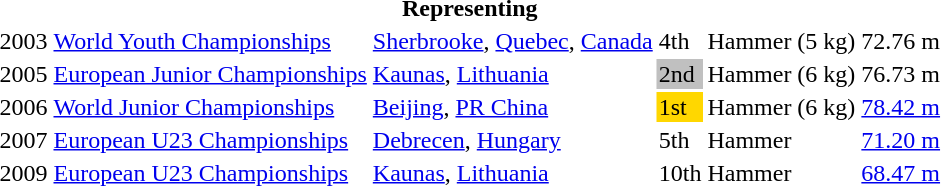<table>
<tr>
<th colspan="6">Representing </th>
</tr>
<tr>
<td>2003</td>
<td><a href='#'>World Youth Championships</a></td>
<td><a href='#'>Sherbrooke</a>, <a href='#'>Quebec</a>, <a href='#'>Canada</a></td>
<td>4th</td>
<td>Hammer (5 kg)</td>
<td>72.76 m</td>
</tr>
<tr>
<td>2005</td>
<td><a href='#'>European Junior Championships</a></td>
<td><a href='#'>Kaunas</a>, <a href='#'>Lithuania</a></td>
<td bgcolor="silver">2nd</td>
<td>Hammer (6 kg)</td>
<td>76.73 m</td>
</tr>
<tr>
<td>2006</td>
<td><a href='#'>World Junior Championships</a></td>
<td><a href='#'>Beijing</a>, <a href='#'>PR China</a></td>
<td bgcolor="gold">1st</td>
<td>Hammer (6 kg)</td>
<td><a href='#'>78.42 m</a></td>
</tr>
<tr>
<td>2007</td>
<td><a href='#'>European U23 Championships</a></td>
<td><a href='#'>Debrecen</a>, <a href='#'>Hungary</a></td>
<td>5th</td>
<td>Hammer</td>
<td><a href='#'>71.20 m</a></td>
</tr>
<tr>
<td>2009</td>
<td><a href='#'>European U23 Championships</a></td>
<td><a href='#'>Kaunas</a>, <a href='#'>Lithuania</a></td>
<td>10th</td>
<td>Hammer</td>
<td><a href='#'>68.47 m</a></td>
</tr>
</table>
